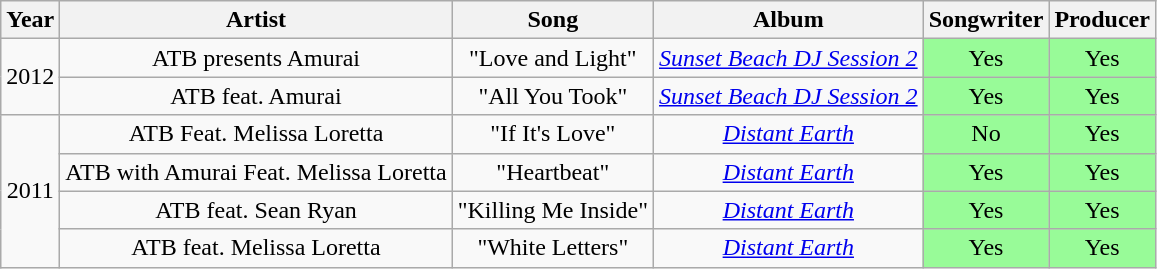<table class="wikitable" style="text-align:center">
<tr>
<th align="center">Year</th>
<th>Artist</th>
<th>Song</th>
<th align="center">Album</th>
<th align="center">Songwriter</th>
<th align="center">Producer</th>
</tr>
<tr>
<td rowspan="2">2012</td>
<td>ATB presents Amurai</td>
<td>"Love and Light"</td>
<td><em><a href='#'>Sunset Beach DJ Session 2</a></em></td>
<td style="background:#98FB98">Yes</td>
<td style="background:#98FB98">Yes</td>
</tr>
<tr>
<td>ATB feat. Amurai</td>
<td>"All You Took"</td>
<td><em><a href='#'>Sunset Beach DJ Session 2</a></em></td>
<td style="background:#98FB98">Yes</td>
<td style="background:#98FB98">Yes</td>
</tr>
<tr>
<td rowspan="4">2011</td>
<td>ATB Feat. Melissa Loretta</td>
<td>"If It's Love"</td>
<td><em><a href='#'>Distant Earth</a></em></td>
<td style="background:#98FB98">No</td>
<td style="background:#98FB98">Yes</td>
</tr>
<tr>
<td>ATB with Amurai Feat. Melissa Loretta</td>
<td>"Heartbeat"</td>
<td><em><a href='#'>Distant Earth</a></em></td>
<td style="background:#98FB98">Yes</td>
<td style="background:#98FB98">Yes</td>
</tr>
<tr>
<td>ATB feat. Sean Ryan</td>
<td>"Killing Me Inside"</td>
<td><em><a href='#'>Distant Earth</a></em></td>
<td style="background:#98FB98">Yes</td>
<td style="background:#98FB98">Yes</td>
</tr>
<tr>
<td>ATB feat. Melissa Loretta</td>
<td>"White Letters"</td>
<td><em><a href='#'>Distant Earth</a></em></td>
<td style="background:#98FB98">Yes</td>
<td style="background:#98FB98">Yes</td>
</tr>
</table>
